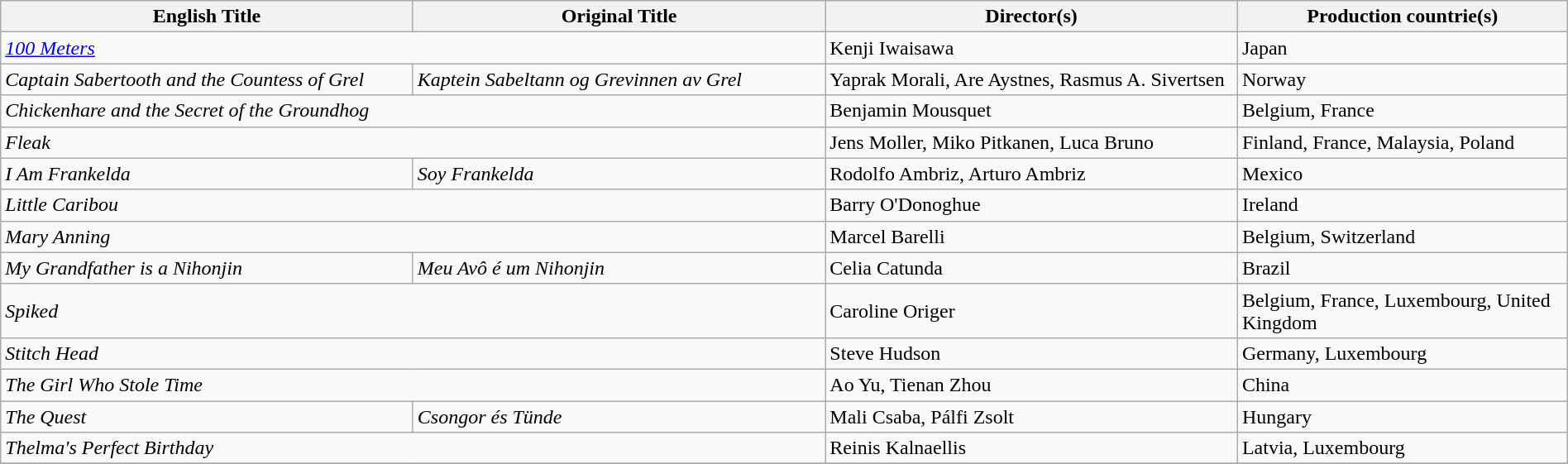<table class="wikitable" style="width:100%; margin-bottom:4px">
<tr>
<th scope="col" width="25%">English Title</th>
<th scope="col" width="25%">Original Title</th>
<th scope="col" width="25%">Director(s)</th>
<th scope="col" width="20%">Production countrie(s)</th>
</tr>
<tr>
<td colspan="2"><em><a href='#'>100 Meters</a></em></td>
<td>Kenji Iwaisawa</td>
<td>Japan</td>
</tr>
<tr>
<td><em>Captain Sabertooth and the Countess of Grel</em></td>
<td><em>Kaptein Sabeltann og Grevinnen av Grel</em></td>
<td>Yaprak Morali, Are Aystnes, Rasmus A. Sivertsen</td>
<td>Norway</td>
</tr>
<tr>
<td colspan="2"><em>Chickenhare and the Secret of the Groundhog</em></td>
<td>Benjamin Mousquet</td>
<td>Belgium, France</td>
</tr>
<tr>
<td colspan="2"><em>Fleak</em></td>
<td>Jens Moller, Miko Pitkanen, Luca Bruno</td>
<td>Finland, France, Malaysia, Poland</td>
</tr>
<tr>
<td><em>I Am Frankelda</em></td>
<td><em>Soy Frankelda</em></td>
<td>Rodolfo Ambriz, Arturo Ambriz</td>
<td>Mexico</td>
</tr>
<tr>
<td colspan="2"><em>Little Caribou</em></td>
<td>Barry O'Donoghue</td>
<td>Ireland</td>
</tr>
<tr>
<td colspan="2"><em>Mary Anning</em></td>
<td>Marcel Barelli</td>
<td>Belgium, Switzerland</td>
</tr>
<tr>
<td><em>My Grandfather is a Nihonjin</em></td>
<td><em>Meu Avô é um Nihonjin</em></td>
<td>Celia Catunda</td>
<td>Brazil</td>
</tr>
<tr>
<td colspan="2"><em>Spiked</em></td>
<td>Caroline Origer</td>
<td>Belgium, France, Luxembourg, United Kingdom</td>
</tr>
<tr>
<td colspan="2"><em>Stitch Head</em></td>
<td>Steve Hudson</td>
<td>Germany, Luxembourg</td>
</tr>
<tr>
<td colspan="2"><em>The Girl Who Stole Time</em></td>
<td>Ao Yu, Tienan Zhou</td>
<td>China</td>
</tr>
<tr>
<td><em>The Quest</em></td>
<td><em>Csongor és Tünde</em></td>
<td>Mali Csaba, Pálfi Zsolt</td>
<td>Hungary</td>
</tr>
<tr>
<td colspan="2"><em>Thelma's Perfect Birthday</em></td>
<td>Reinis Kalnaellis</td>
<td>Latvia, Luxembourg</td>
</tr>
<tr>
</tr>
</table>
